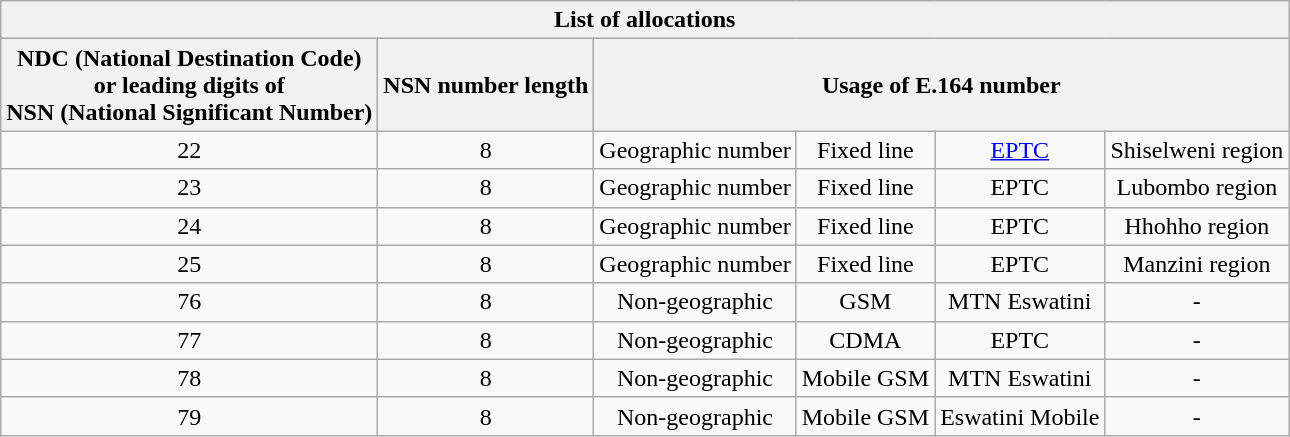<table class="wikitable" border=1 style="text-align:center">
<tr>
<th colspan="6">List of allocations</th>
</tr>
<tr>
<th>NDC (National Destination Code)<br>or leading digits of<br>NSN (National Significant Number)</th>
<th>NSN number length</th>
<th colspan="4">Usage of E.164 number</th>
</tr>
<tr>
<td>22</td>
<td>8</td>
<td>Geographic number</td>
<td>Fixed line</td>
<td><a href='#'>EPTC</a></td>
<td>Shiselweni region</td>
</tr>
<tr>
<td>23</td>
<td>8</td>
<td>Geographic number</td>
<td>Fixed line</td>
<td>EPTC</td>
<td>Lubombo region</td>
</tr>
<tr>
<td>24</td>
<td>8</td>
<td>Geographic number</td>
<td>Fixed line</td>
<td>EPTC</td>
<td>Hhohho region</td>
</tr>
<tr>
<td>25</td>
<td>8</td>
<td>Geographic number</td>
<td>Fixed line</td>
<td>EPTC</td>
<td>Manzini region</td>
</tr>
<tr>
<td>76</td>
<td>8</td>
<td>Non-geographic</td>
<td>GSM</td>
<td>MTN Eswatini</td>
<td>-</td>
</tr>
<tr>
<td>77</td>
<td>8</td>
<td>Non-geographic</td>
<td>CDMA</td>
<td>EPTC</td>
<td>-</td>
</tr>
<tr>
<td>78</td>
<td>8</td>
<td>Non-geographic</td>
<td>Mobile GSM</td>
<td>MTN Eswatini</td>
<td>-</td>
</tr>
<tr>
<td>79</td>
<td>8</td>
<td>Non-geographic</td>
<td>Mobile GSM</td>
<td>Eswatini Mobile</td>
<td>-</td>
</tr>
</table>
